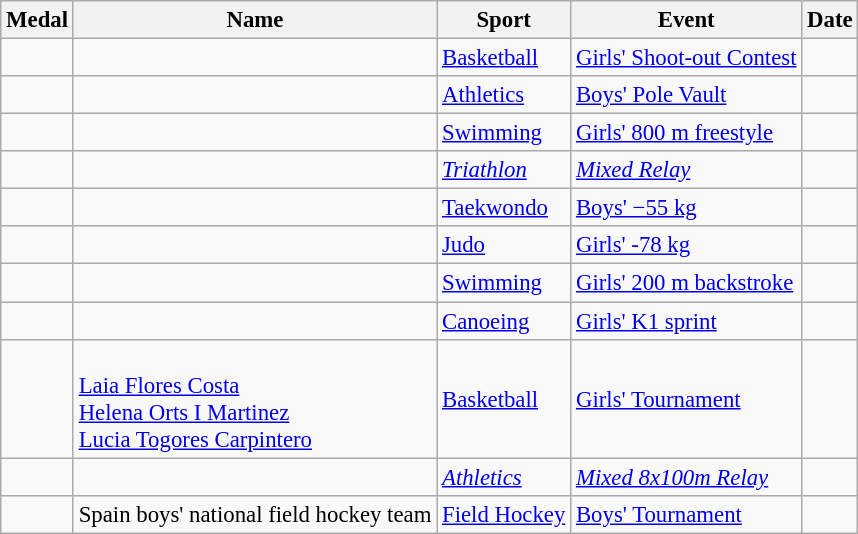<table class="wikitable sortable" style="font-size: 95%;">
<tr>
<th>Medal</th>
<th>Name</th>
<th>Sport</th>
<th>Event</th>
<th>Date</th>
</tr>
<tr>
<td></td>
<td></td>
<td><a href='#'>Basketball</a></td>
<td><a href='#'>Girls' Shoot-out Contest</a></td>
<td></td>
</tr>
<tr>
<td></td>
<td></td>
<td><a href='#'>Athletics</a></td>
<td><a href='#'>Boys' Pole Vault</a></td>
<td></td>
</tr>
<tr>
<td></td>
<td></td>
<td><a href='#'>Swimming</a></td>
<td><a href='#'>Girls' 800 m freestyle</a></td>
<td></td>
</tr>
<tr>
<td><em></em></td>
<td><em></em></td>
<td><em><a href='#'>Triathlon</a> </em></td>
<td><em><a href='#'>Mixed Relay</a> </em></td>
<td><em></em></td>
</tr>
<tr>
<td></td>
<td></td>
<td><a href='#'>Taekwondo</a></td>
<td><a href='#'>Boys' −55 kg</a></td>
<td></td>
</tr>
<tr>
<td></td>
<td></td>
<td><a href='#'>Judo</a></td>
<td><a href='#'>Girls' -78 kg</a></td>
<td></td>
</tr>
<tr>
<td></td>
<td></td>
<td><a href='#'>Swimming</a></td>
<td><a href='#'>Girls' 200 m backstroke</a></td>
<td></td>
</tr>
<tr>
<td></td>
<td></td>
<td><a href='#'>Canoeing</a></td>
<td><a href='#'>Girls' K1 sprint</a></td>
<td></td>
</tr>
<tr>
<td></td>
<td><br><a href='#'>Laia Flores Costa</a><br><a href='#'>Helena Orts I Martinez</a><br><a href='#'>Lucia Togores Carpintero</a></td>
<td><a href='#'>Basketball</a></td>
<td><a href='#'>Girls' Tournament</a></td>
<td></td>
</tr>
<tr>
<td><em> </em></td>
<td><em></em></td>
<td><em><a href='#'>Athletics</a></em></td>
<td><em><a href='#'>Mixed 8x100m Relay</a> </em></td>
<td><em></em></td>
</tr>
<tr>
<td></td>
<td>Spain boys' national field hockey team</td>
<td><a href='#'>Field Hockey</a></td>
<td><a href='#'>Boys' Tournament</a></td>
<td></td>
</tr>
</table>
